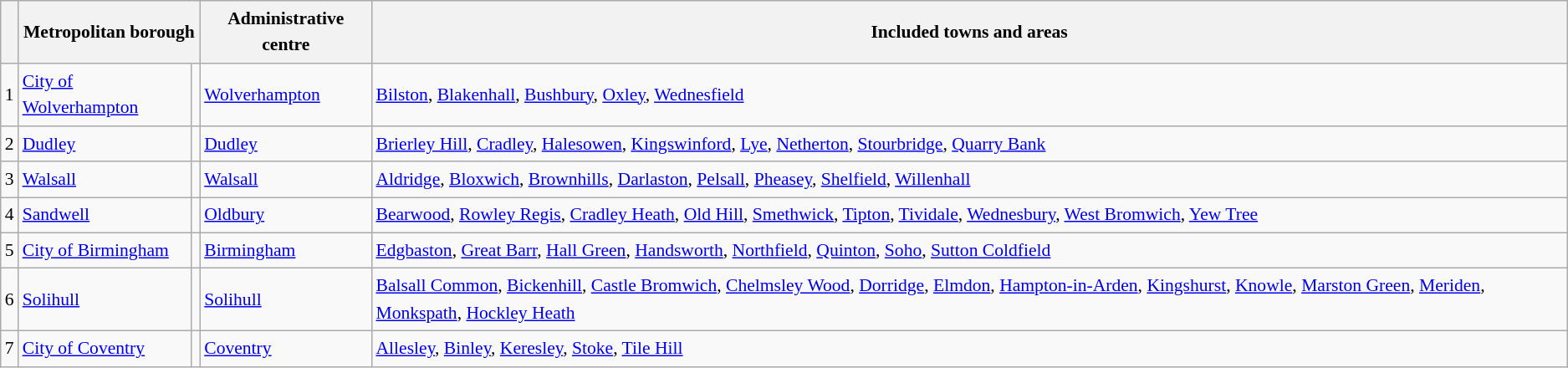<table class="wikitable" style="font-size:90%; border:0; text-align:left; line-height:150%;">
<tr>
<th></th>
<th colspan="2">Metropolitan borough</th>
<th>Administrative centre</th>
<th>Included towns and areas</th>
</tr>
<tr>
<td>1</td>
<td><a href='#'>City of Wolverhampton</a></td>
<td></td>
<td><a href='#'>Wolverhampton</a></td>
<td><a href='#'>Bilston</a>, <a href='#'>Blakenhall</a>, <a href='#'>Bushbury</a>, <a href='#'>Oxley</a>, <a href='#'>Wednesfield</a></td>
</tr>
<tr>
<td>2</td>
<td><a href='#'>Dudley</a></td>
<td></td>
<td><a href='#'>Dudley</a></td>
<td><a href='#'>Brierley Hill</a>, <a href='#'>Cradley</a>, <a href='#'>Halesowen</a>, <a href='#'>Kingswinford</a>, <a href='#'>Lye</a>, <a href='#'>Netherton</a>, <a href='#'>Stourbridge</a>, <a href='#'>Quarry Bank</a></td>
</tr>
<tr>
<td>3</td>
<td><a href='#'>Walsall</a></td>
<td></td>
<td><a href='#'>Walsall</a></td>
<td><a href='#'>Aldridge</a>, <a href='#'>Bloxwich</a>, <a href='#'>Brownhills</a>, <a href='#'>Darlaston</a>, <a href='#'>Pelsall</a>, <a href='#'>Pheasey</a>, <a href='#'>Shelfield</a>, <a href='#'>Willenhall</a></td>
</tr>
<tr>
<td>4</td>
<td><a href='#'>Sandwell</a></td>
<td></td>
<td><a href='#'>Oldbury</a></td>
<td><a href='#'>Bearwood</a>, <a href='#'>Rowley Regis</a>, <a href='#'>Cradley Heath</a>, <a href='#'>Old Hill</a>, <a href='#'>Smethwick</a>, <a href='#'>Tipton</a>, <a href='#'>Tividale</a>, <a href='#'>Wednesbury</a>, <a href='#'>West Bromwich</a>, <a href='#'>Yew Tree</a></td>
</tr>
<tr>
<td>5</td>
<td><a href='#'>City of Birmingham</a></td>
<td></td>
<td><a href='#'>Birmingham</a></td>
<td><a href='#'>Edgbaston</a>, <a href='#'>Great Barr</a>, <a href='#'>Hall Green</a>, <a href='#'>Handsworth</a>, <a href='#'>Northfield</a>, <a href='#'>Quinton</a>, <a href='#'>Soho</a>, <a href='#'>Sutton Coldfield</a></td>
</tr>
<tr>
<td>6</td>
<td><a href='#'>Solihull</a></td>
<td></td>
<td><a href='#'>Solihull</a></td>
<td><a href='#'>Balsall Common</a>, <a href='#'>Bickenhill</a>, <a href='#'>Castle Bromwich</a>, <a href='#'>Chelmsley Wood</a>, <a href='#'>Dorridge</a>, <a href='#'>Elmdon</a>, <a href='#'>Hampton-in-Arden</a>, <a href='#'>Kingshurst</a>, <a href='#'>Knowle</a>, <a href='#'>Marston Green</a>, <a href='#'>Meriden</a>, <a href='#'>Monkspath</a>, <a href='#'>Hockley Heath</a></td>
</tr>
<tr>
<td>7</td>
<td><a href='#'>City of Coventry</a></td>
<td></td>
<td><a href='#'>Coventry</a></td>
<td><a href='#'>Allesley</a>, <a href='#'>Binley</a>, <a href='#'>Keresley</a>, <a href='#'>Stoke</a>, <a href='#'>Tile Hill</a></td>
</tr>
</table>
